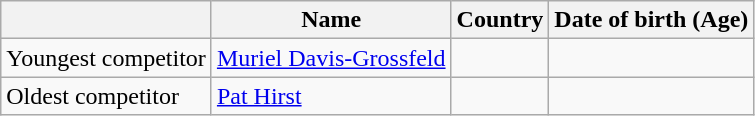<table class="wikitable">
<tr>
<th></th>
<th>Name</th>
<th>Country</th>
<th>Date of birth (Age)</th>
</tr>
<tr>
<td>Youngest competitor</td>
<td><a href='#'>Muriel Davis-Grossfeld</a></td>
<td></td>
<td></td>
</tr>
<tr>
<td>Oldest competitor</td>
<td><a href='#'>Pat Hirst</a></td>
<td></td>
<td></td>
</tr>
</table>
